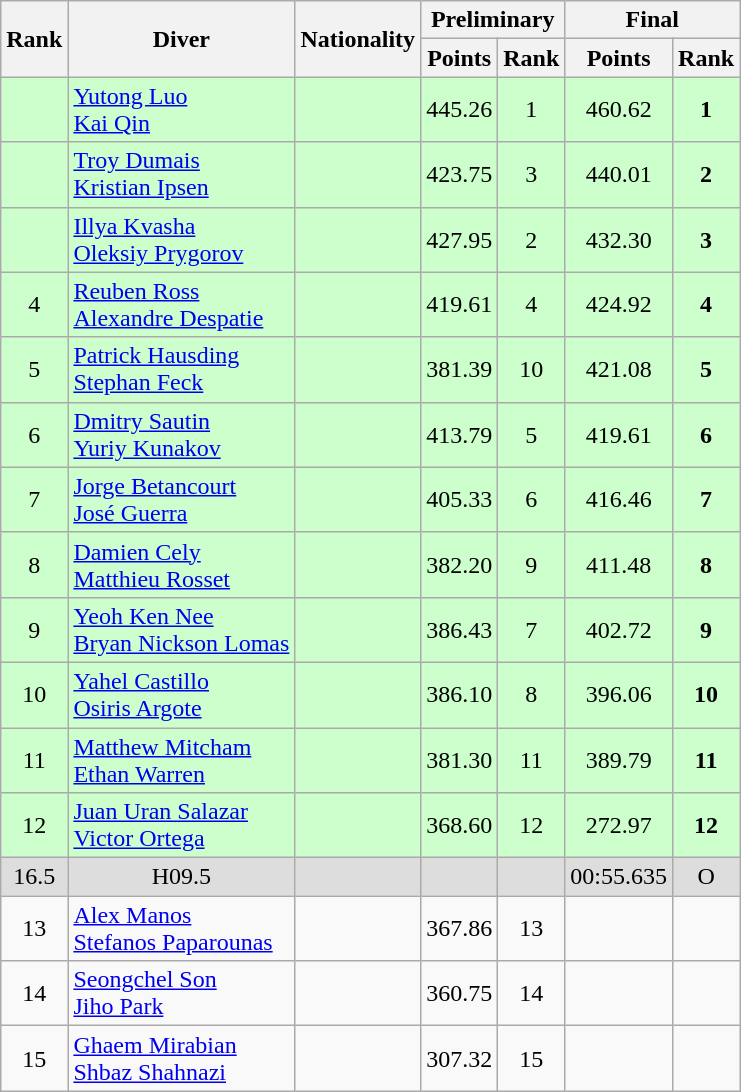<table class="wikitable" style="text-align:center">
<tr>
<th rowspan="2">Rank</th>
<th rowspan="2">Diver</th>
<th rowspan="2">Nationality</th>
<th colspan="2">Preliminary</th>
<th colspan="2">Final</th>
</tr>
<tr>
<th>Points</th>
<th>Rank</th>
<th>Points</th>
<th>Rank</th>
</tr>
<tr bgcolor=ccffcc>
<td></td>
<td align=left><a href='#'>Yutong Luo</a><br><a href='#'>Kai Qin</a></td>
<td align=left></td>
<td>445.26</td>
<td>1</td>
<td>460.62</td>
<td><strong>1</strong></td>
</tr>
<tr bgcolor=ccffcc>
<td></td>
<td align=left><a href='#'>Troy Dumais</a><br><a href='#'>Kristian Ipsen</a></td>
<td align=left></td>
<td>423.75</td>
<td>3</td>
<td>440.01</td>
<td><strong>2</strong></td>
</tr>
<tr bgcolor=ccffcc>
<td></td>
<td align=left><a href='#'>Illya Kvasha</a><br><a href='#'>Oleksiy Prygorov</a></td>
<td align=left></td>
<td>427.95</td>
<td>2</td>
<td>432.30</td>
<td><strong>3</strong></td>
</tr>
<tr bgcolor=ccffcc>
<td>4</td>
<td align=left><a href='#'>Reuben Ross</a><br><a href='#'>Alexandre Despatie</a></td>
<td align=left></td>
<td>419.61</td>
<td>4</td>
<td>424.92</td>
<td><strong>4</strong></td>
</tr>
<tr bgcolor=ccffcc>
<td>5</td>
<td align=left><a href='#'>Patrick Hausding</a><br><a href='#'>Stephan Feck</a></td>
<td align=left></td>
<td>381.39</td>
<td>10</td>
<td>421.08</td>
<td><strong>5</strong></td>
</tr>
<tr bgcolor=ccffcc>
<td>6</td>
<td align=left><a href='#'>Dmitry Sautin</a><br><a href='#'>Yuriy Kunakov</a></td>
<td align=left></td>
<td>413.79</td>
<td>5</td>
<td>419.61</td>
<td><strong>6</strong></td>
</tr>
<tr bgcolor=ccffcc>
<td>7</td>
<td align=left><a href='#'>Jorge Betancourt</a><br><a href='#'>José Guerra</a></td>
<td align=left></td>
<td>405.33</td>
<td>6</td>
<td>416.46</td>
<td><strong>7</strong></td>
</tr>
<tr bgcolor=ccffcc>
<td>8</td>
<td align=left><a href='#'>Damien Cely</a><br><a href='#'>Matthieu Rosset</a></td>
<td align=left></td>
<td>382.20</td>
<td>9</td>
<td>411.48</td>
<td><strong>8</strong></td>
</tr>
<tr bgcolor=ccffcc>
<td>9</td>
<td align=left><a href='#'>Yeoh Ken Nee</a><br><a href='#'>Bryan Nickson Lomas</a></td>
<td align=left></td>
<td>386.43</td>
<td>7</td>
<td>402.72</td>
<td><strong>9</strong></td>
</tr>
<tr bgcolor=ccffcc>
<td>10</td>
<td align=left><a href='#'>Yahel Castillo</a><br><a href='#'>Osiris Argote</a></td>
<td align=left></td>
<td>386.10</td>
<td>8</td>
<td>396.06</td>
<td><strong>10</strong></td>
</tr>
<tr bgcolor=ccffcc>
<td>11</td>
<td align=left><a href='#'>Matthew Mitcham</a><br><a href='#'>Ethan Warren</a></td>
<td align=left></td>
<td>381.30</td>
<td>11</td>
<td>389.79</td>
<td><strong>11</strong></td>
</tr>
<tr bgcolor=ccffcc>
<td>12</td>
<td align=left><a href='#'>Juan Uran Salazar</a><br><a href='#'>Victor Ortega</a></td>
<td align=left></td>
<td>368.60</td>
<td>12</td>
<td>272.97</td>
<td><strong>12</strong></td>
</tr>
<tr bgcolor=#DDDDDD>
<td><span>16.5</span></td>
<td><span>H09.5</span></td>
<td></td>
<td></td>
<td></td>
<td><span>00:55.635</span></td>
<td><span>O</span></td>
</tr>
<tr>
<td>13</td>
<td align=left><a href='#'>Alex Manos</a><br><a href='#'>Stefanos Paparounas</a></td>
<td align=left></td>
<td>367.86</td>
<td>13</td>
<td></td>
<td></td>
</tr>
<tr>
<td>14</td>
<td align=left><a href='#'>Seongchel Son</a><br><a href='#'>Jiho Park</a></td>
<td align=left></td>
<td>360.75</td>
<td>14</td>
<td></td>
<td></td>
</tr>
<tr>
<td>15</td>
<td align=left><a href='#'>Ghaem Mirabian</a><br><a href='#'>Shbaz Shahnazi</a></td>
<td align=left></td>
<td>307.32</td>
<td>15</td>
<td></td>
<td></td>
</tr>
</table>
